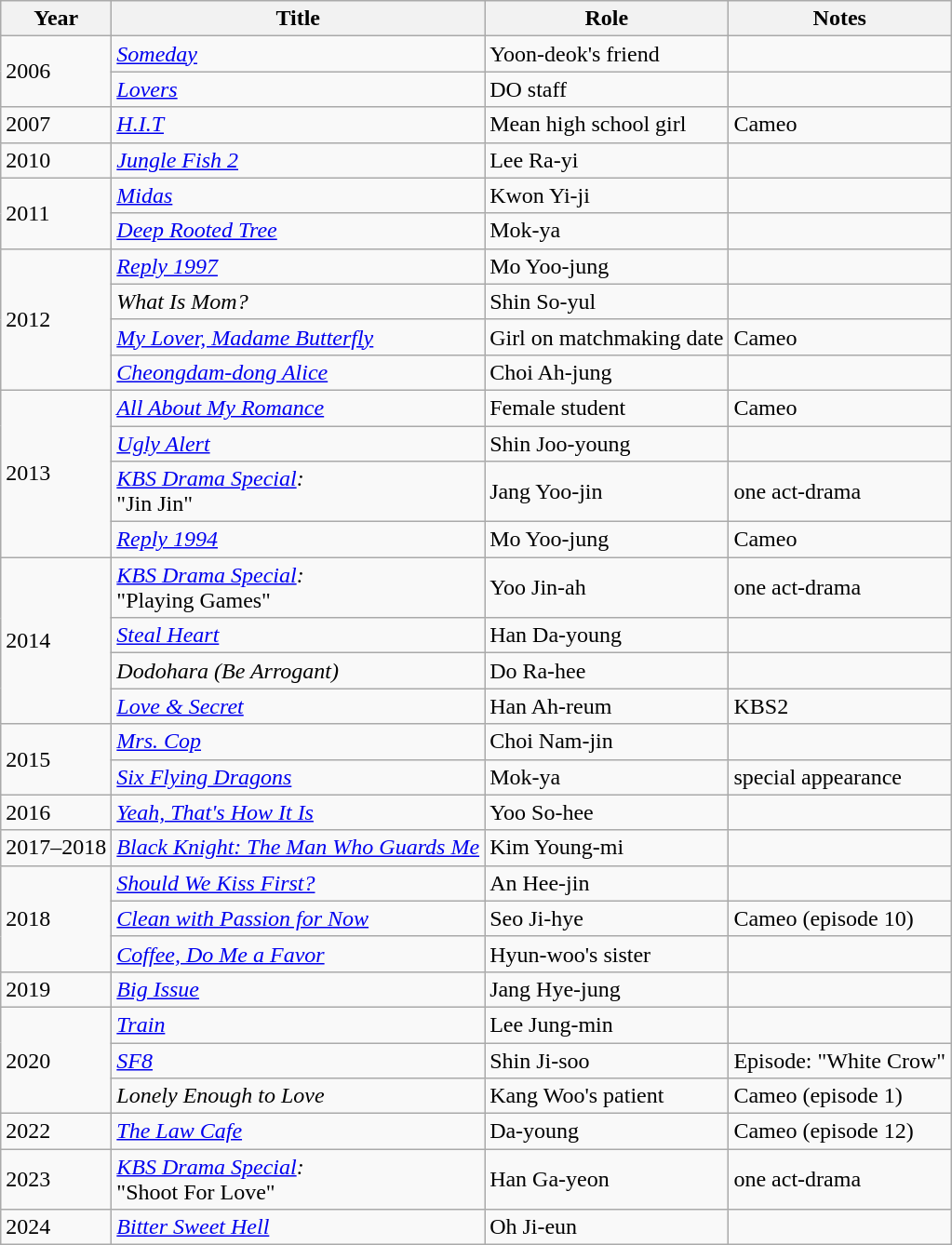<table class="wikitable sortable" border="1">
<tr>
<th>Year</th>
<th>Title</th>
<th>Role</th>
<th>Notes</th>
</tr>
<tr>
<td rowspan=2>2006</td>
<td><em><a href='#'>Someday</a></em></td>
<td>Yoon-deok's friend</td>
<td></td>
</tr>
<tr>
<td><em><a href='#'>Lovers</a></em></td>
<td>DO staff</td>
<td></td>
</tr>
<tr>
<td>2007</td>
<td><em><a href='#'>H.I.T</a></em></td>
<td>Mean high school girl</td>
<td>Cameo</td>
</tr>
<tr>
<td>2010</td>
<td><em><a href='#'>Jungle Fish 2</a></em></td>
<td>Lee Ra-yi</td>
<td></td>
</tr>
<tr>
<td rowspan=2>2011</td>
<td><em><a href='#'>Midas</a></em></td>
<td>Kwon Yi-ji</td>
<td></td>
</tr>
<tr>
<td><em><a href='#'>Deep Rooted Tree</a></em></td>
<td>Mok-ya</td>
<td></td>
</tr>
<tr>
<td rowspan=4>2012</td>
<td><em><a href='#'>Reply 1997</a></em></td>
<td>Mo Yoo-jung</td>
<td></td>
</tr>
<tr>
<td><em>What Is Mom?</em></td>
<td>Shin So-yul</td>
<td></td>
</tr>
<tr>
<td><em><a href='#'>My Lover, Madame Butterfly</a></em></td>
<td>Girl on matchmaking date</td>
<td>Cameo</td>
</tr>
<tr>
<td><em><a href='#'>Cheongdam-dong Alice</a></em></td>
<td>Choi Ah-jung</td>
<td></td>
</tr>
<tr>
<td rowspan=4>2013</td>
<td><em><a href='#'>All About My Romance</a></em></td>
<td>Female student</td>
<td>Cameo</td>
</tr>
<tr>
<td><em><a href='#'>Ugly Alert</a></em></td>
<td>Shin Joo-young</td>
<td></td>
</tr>
<tr>
<td><em><a href='#'>KBS Drama Special</a>:</em><br>"Jin Jin"</td>
<td>Jang Yoo-jin</td>
<td>one act-drama</td>
</tr>
<tr>
<td><em><a href='#'>Reply 1994</a></em></td>
<td>Mo Yoo-jung</td>
<td>Cameo</td>
</tr>
<tr>
<td rowspan=4>2014</td>
<td><em><a href='#'>KBS Drama Special</a>:</em><br>"Playing Games"</td>
<td>Yoo Jin-ah</td>
<td>one act-drama</td>
</tr>
<tr>
<td><em><a href='#'>Steal Heart</a></em></td>
<td>Han Da-young</td>
<td></td>
</tr>
<tr>
<td><em>Dodohara (Be Arrogant)</em></td>
<td>Do Ra-hee</td>
<td></td>
</tr>
<tr>
<td><em><a href='#'>Love & Secret</a></em></td>
<td>Han Ah-reum</td>
<td>KBS2</td>
</tr>
<tr>
<td rowspan=2>2015</td>
<td><em><a href='#'>Mrs. Cop</a></em></td>
<td>Choi Nam-jin</td>
<td></td>
</tr>
<tr>
<td><em><a href='#'>Six Flying Dragons</a></em></td>
<td>Mok-ya</td>
<td>special appearance</td>
</tr>
<tr>
<td>2016</td>
<td><em><a href='#'>Yeah, That's How It Is</a></em></td>
<td>Yoo So-hee</td>
<td></td>
</tr>
<tr>
<td>2017–2018</td>
<td><em><a href='#'>Black Knight: The Man Who Guards Me</a></em></td>
<td>Kim Young-mi</td>
<td></td>
</tr>
<tr>
<td rowspan=3>2018</td>
<td><em><a href='#'>Should We Kiss First?</a></em></td>
<td>An Hee-jin</td>
<td></td>
</tr>
<tr>
<td><em><a href='#'>Clean with Passion for Now</a></em></td>
<td>Seo Ji-hye</td>
<td>Cameo (episode 10)</td>
</tr>
<tr>
<td><em><a href='#'>Coffee, Do Me a Favor</a></em></td>
<td>Hyun-woo's sister</td>
<td></td>
</tr>
<tr>
<td>2019</td>
<td><em><a href='#'>Big Issue</a></em></td>
<td>Jang Hye-jung</td>
<td></td>
</tr>
<tr>
<td rowspan=3>2020</td>
<td><em><a href='#'>Train</a></em></td>
<td>Lee Jung-min</td>
<td></td>
</tr>
<tr>
<td><em><a href='#'>SF8</a></em></td>
<td>Shin Ji-soo</td>
<td>Episode: "White Crow"</td>
</tr>
<tr>
<td><em>Lonely Enough to Love</em></td>
<td>Kang Woo's patient</td>
<td>Cameo (episode 1)</td>
</tr>
<tr>
<td>2022</td>
<td><em><a href='#'>The Law Cafe</a></em></td>
<td>Da-young</td>
<td>Cameo (episode 12)</td>
</tr>
<tr>
<td>2023</td>
<td><em><a href='#'>KBS Drama Special</a>:</em><br>"Shoot For Love"</td>
<td>Han Ga-yeon</td>
<td>one act-drama</td>
</tr>
<tr>
<td>2024</td>
<td><em><a href='#'>Bitter Sweet Hell</a></em></td>
<td>Oh Ji-eun</td>
<td></td>
</tr>
</table>
